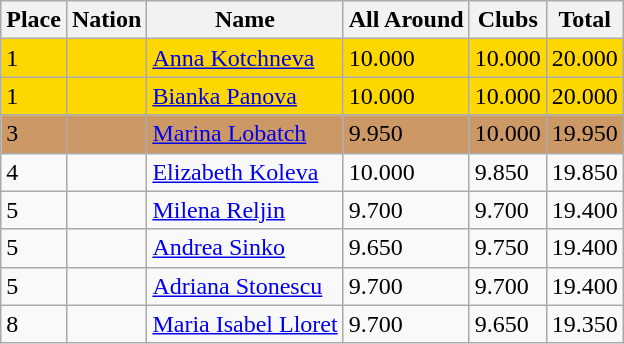<table class="wikitable">
<tr>
<th>Place</th>
<th>Nation</th>
<th>Name</th>
<th>All Around</th>
<th>Clubs</th>
<th>Total</th>
</tr>
<tr bgcolor=gold>
<td>1</td>
<td></td>
<td><a href='#'>Anna Kotchneva</a></td>
<td>10.000</td>
<td>10.000</td>
<td>20.000</td>
</tr>
<tr bgcolor=gold>
<td>1</td>
<td></td>
<td><a href='#'>Bianka Panova</a></td>
<td>10.000</td>
<td>10.000</td>
<td>20.000</td>
</tr>
<tr bgcolor=cc9966>
<td>3</td>
<td></td>
<td><a href='#'>Marina Lobatch</a></td>
<td>9.950</td>
<td>10.000</td>
<td>19.950</td>
</tr>
<tr>
<td>4</td>
<td></td>
<td><a href='#'>Elizabeth Koleva</a></td>
<td>10.000</td>
<td>9.850</td>
<td>19.850</td>
</tr>
<tr>
<td>5</td>
<td></td>
<td><a href='#'>Milena Reljin</a></td>
<td>9.700</td>
<td>9.700</td>
<td>19.400</td>
</tr>
<tr>
<td>5</td>
<td></td>
<td><a href='#'>Andrea Sinko</a></td>
<td>9.650</td>
<td>9.750</td>
<td>19.400</td>
</tr>
<tr>
<td>5</td>
<td></td>
<td><a href='#'>Adriana Stonescu</a></td>
<td>9.700</td>
<td>9.700</td>
<td>19.400</td>
</tr>
<tr>
<td>8</td>
<td></td>
<td><a href='#'>Maria Isabel Lloret</a></td>
<td>9.700</td>
<td>9.650</td>
<td>19.350</td>
</tr>
</table>
